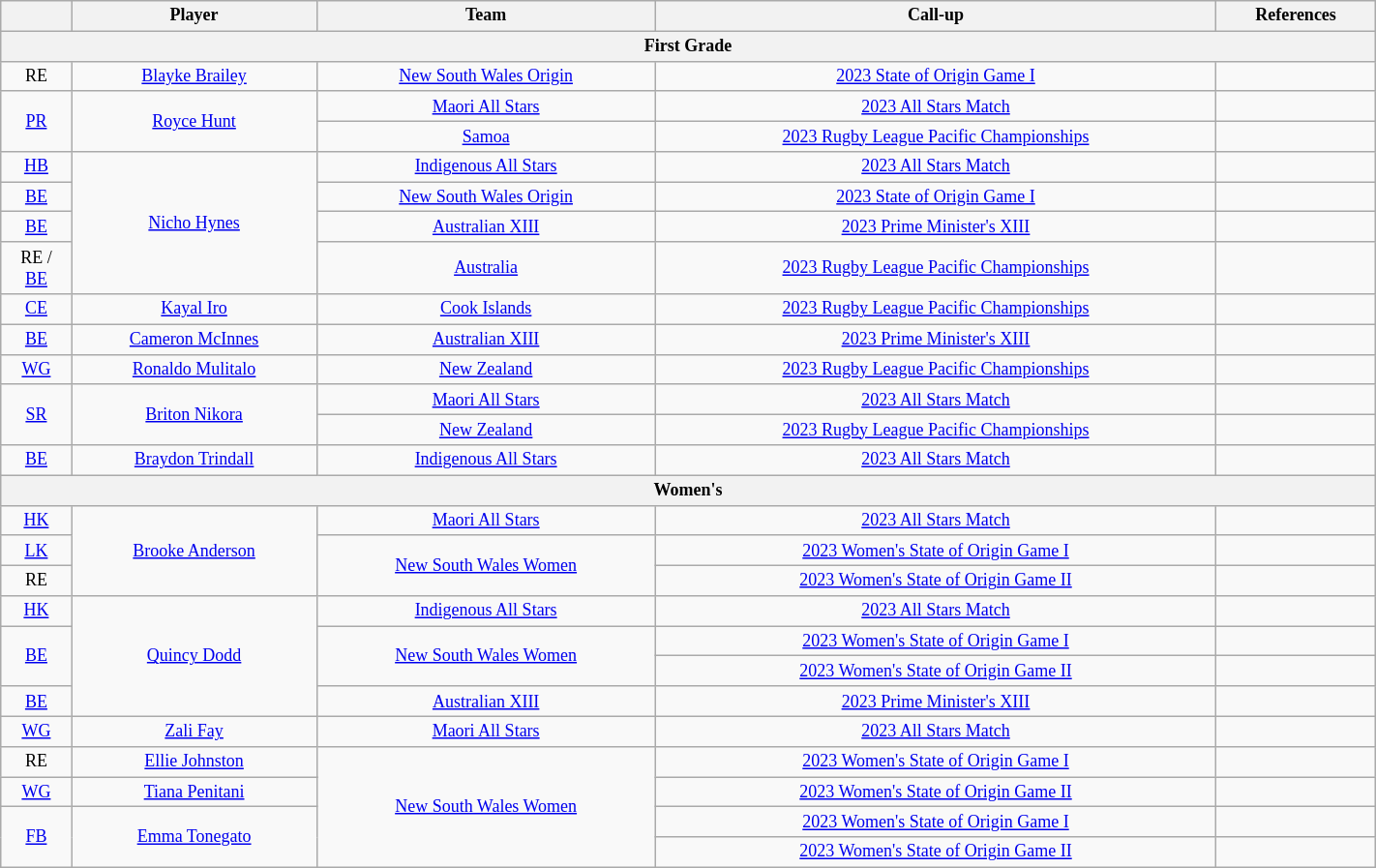<table class="wikitable collapsible"  style="font-size:75%; width:75%; text-align: center; margin-left:auto; margin-right:auto;">
<tr>
<th text-align:center;"></th>
<th text-align:center;">Player</th>
<th text-align:center;">Team</th>
<th text-align:center;">Call-up</th>
<th text-align:center;">References</th>
</tr>
<tr>
<th colspan="5">First Grade</th>
</tr>
<tr>
<td>RE</td>
<td><a href='#'>Blayke Brailey</a></td>
<td> <a href='#'>New South Wales Origin</a></td>
<td><a href='#'>2023 State of Origin Game I</a></td>
<td></td>
</tr>
<tr>
<td rowspan="2"><a href='#'>PR</a></td>
<td rowspan="2"><a href='#'>Royce Hunt</a></td>
<td> <a href='#'>Maori All Stars</a></td>
<td><a href='#'>2023 All Stars Match</a></td>
<td></td>
</tr>
<tr>
<td> <a href='#'>Samoa</a></td>
<td><a href='#'>2023 Rugby League Pacific Championships</a></td>
<td></td>
</tr>
<tr>
<td><a href='#'>HB</a></td>
<td rowspan="4"><a href='#'>Nicho Hynes</a></td>
<td> <a href='#'>Indigenous All Stars</a></td>
<td><a href='#'>2023 All Stars Match</a></td>
<td></td>
</tr>
<tr>
<td><a href='#'>BE</a></td>
<td> <a href='#'>New South Wales Origin</a></td>
<td><a href='#'>2023 State of Origin Game I</a></td>
<td></td>
</tr>
<tr>
<td><a href='#'>BE</a></td>
<td> <a href='#'>Australian XIII</a></td>
<td><a href='#'>2023 Prime Minister's XIII</a></td>
<td></td>
</tr>
<tr>
<td>RE /<br><a href='#'>BE</a></td>
<td> <a href='#'>Australia</a></td>
<td><a href='#'>2023 Rugby League Pacific Championships</a></td>
<td></td>
</tr>
<tr>
<td><a href='#'>CE</a></td>
<td><a href='#'>Kayal Iro</a></td>
<td> <a href='#'>Cook Islands</a></td>
<td><a href='#'>2023 Rugby League Pacific Championships</a></td>
<td></td>
</tr>
<tr>
<td><a href='#'>BE</a></td>
<td><a href='#'>Cameron McInnes</a></td>
<td> <a href='#'>Australian XIII</a></td>
<td><a href='#'>2023 Prime Minister's XIII</a></td>
<td></td>
</tr>
<tr>
<td><a href='#'>WG</a></td>
<td><a href='#'>Ronaldo Mulitalo</a></td>
<td> <a href='#'>New Zealand</a></td>
<td><a href='#'>2023 Rugby League Pacific Championships</a></td>
<td></td>
</tr>
<tr>
<td rowspan="2"><a href='#'>SR</a></td>
<td rowspan="2"><a href='#'>Briton Nikora</a></td>
<td> <a href='#'>Maori All Stars</a></td>
<td><a href='#'>2023 All Stars Match</a></td>
<td></td>
</tr>
<tr>
<td> <a href='#'>New Zealand</a></td>
<td><a href='#'>2023 Rugby League Pacific Championships</a></td>
<td></td>
</tr>
<tr>
<td><a href='#'>BE</a></td>
<td><a href='#'>Braydon Trindall</a></td>
<td> <a href='#'>Indigenous All Stars</a></td>
<td><a href='#'>2023 All Stars Match</a></td>
<td></td>
</tr>
<tr>
<th colspan="5">Women's</th>
</tr>
<tr>
<td><a href='#'>HK</a></td>
<td rowspan="3"><a href='#'>Brooke Anderson</a></td>
<td> <a href='#'>Maori All Stars</a></td>
<td><a href='#'>2023 All Stars Match</a></td>
<td></td>
</tr>
<tr>
<td><a href='#'>LK</a></td>
<td rowspan="2"> <a href='#'>New South Wales Women</a></td>
<td><a href='#'>2023 Women's State of Origin Game I</a></td>
<td></td>
</tr>
<tr>
<td>RE</td>
<td><a href='#'>2023 Women's State of Origin Game II</a></td>
<td></td>
</tr>
<tr>
<td><a href='#'>HK</a></td>
<td rowspan="4"><a href='#'>Quincy Dodd</a></td>
<td> <a href='#'>Indigenous All Stars</a></td>
<td><a href='#'>2023 All Stars Match</a></td>
<td></td>
</tr>
<tr>
<td rowspan="2"><a href='#'>BE</a></td>
<td rowspan="2"> <a href='#'>New South Wales Women</a></td>
<td><a href='#'>2023 Women's State of Origin Game I</a></td>
<td></td>
</tr>
<tr>
<td><a href='#'>2023 Women's State of Origin Game II</a></td>
<td></td>
</tr>
<tr>
<td><a href='#'>BE</a></td>
<td> <a href='#'>Australian XIII</a></td>
<td><a href='#'>2023 Prime Minister's XIII</a></td>
<td></td>
</tr>
<tr>
<td><a href='#'>WG</a></td>
<td><a href='#'>Zali Fay</a></td>
<td> <a href='#'>Maori All Stars</a></td>
<td><a href='#'>2023 All Stars Match</a></td>
<td></td>
</tr>
<tr>
<td rowspan="2">RE</td>
<td><a href='#'>Ellie Johnston</a></td>
<td rowspan="5"> <a href='#'>New South Wales Women</a></td>
<td rowspan="2"><a href='#'>2023 Women's State of Origin Game I</a></td>
<td rowspan="2"></td>
</tr>
<tr>
<td rowspan="2"><a href='#'>Tiana Penitani</a></td>
</tr>
<tr>
<td><a href='#'>WG</a></td>
<td><a href='#'>2023 Women's State of Origin Game II</a></td>
<td></td>
</tr>
<tr>
<td rowspan="2"><a href='#'>FB</a></td>
<td rowspan="2"><a href='#'>Emma Tonegato</a></td>
<td><a href='#'>2023 Women's State of Origin Game I</a></td>
<td></td>
</tr>
<tr>
<td><a href='#'>2023 Women's State of Origin Game II</a></td>
<td></td>
</tr>
</table>
